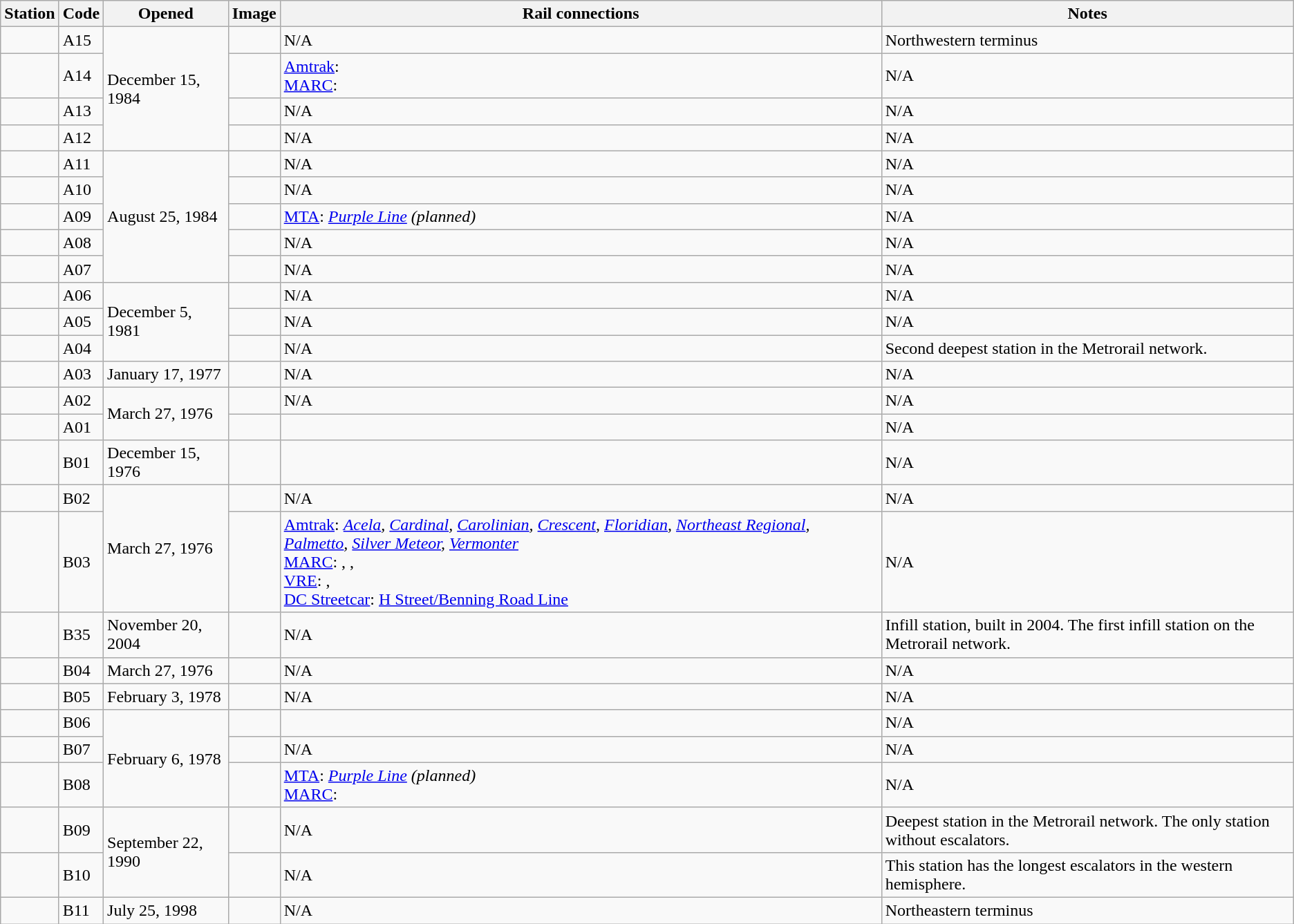<table class=wikitable>
<tr>
<th>Station</th>
<th>Code</th>
<th>Opened</th>
<th>Image</th>
<th>Rail connections</th>
<th>Notes</th>
</tr>
<tr>
<td></td>
<td>A15</td>
<td rowspan="4">December 15, 1984</td>
<td></td>
<td>N/A</td>
<td>Northwestern terminus</td>
</tr>
<tr>
<td></td>
<td>A14</td>
<td></td>
<td> <a href='#'>Amtrak</a>: <br> <a href='#'>MARC</a>: </td>
<td>N/A</td>
</tr>
<tr>
<td></td>
<td>A13</td>
<td></td>
<td>N/A</td>
<td>N/A</td>
</tr>
<tr>
<td></td>
<td>A12</td>
<td></td>
<td>N/A</td>
<td>N/A</td>
</tr>
<tr>
<td></td>
<td>A11</td>
<td rowspan="5">August 25, 1984</td>
<td></td>
<td>N/A</td>
<td>N/A</td>
</tr>
<tr>
<td></td>
<td>A10</td>
<td></td>
<td>N/A</td>
<td>N/A</td>
</tr>
<tr>
<td></td>
<td>A09</td>
<td></td>
<td> <a href='#'>MTA</a>:  <em><a href='#'>Purple Line</a> (planned)</em></td>
<td>N/A</td>
</tr>
<tr>
<td></td>
<td>A08</td>
<td></td>
<td>N/A</td>
<td>N/A</td>
</tr>
<tr>
<td></td>
<td>A07</td>
<td></td>
<td>N/A</td>
<td>N/A</td>
</tr>
<tr>
<td></td>
<td>A06</td>
<td rowspan="3">December 5, 1981</td>
<td></td>
<td>N/A</td>
<td>N/A</td>
</tr>
<tr>
<td></td>
<td>A05</td>
<td></td>
<td>N/A</td>
<td>N/A</td>
</tr>
<tr>
<td></td>
<td>A04</td>
<td></td>
<td>N/A</td>
<td>Second deepest station in the Metrorail network.</td>
</tr>
<tr>
<td></td>
<td>A03</td>
<td>January 17, 1977</td>
<td></td>
<td>N/A</td>
<td>N/A</td>
</tr>
<tr>
<td></td>
<td>A02</td>
<td rowspan="2">March 27, 1976</td>
<td></td>
<td>N/A</td>
<td>N/A</td>
</tr>
<tr>
<td></td>
<td>A01</td>
<td></td>
<td>  </td>
<td>N/A</td>
</tr>
<tr>
<td></td>
<td>B01</td>
<td>December 15, 1976</td>
<td></td>
<td> </td>
<td>N/A</td>
</tr>
<tr>
<td></td>
<td>B02</td>
<td rowspan="2">March 27, 1976</td>
<td></td>
<td>N/A</td>
<td>N/A</td>
</tr>
<tr>
<td></td>
<td>B03</td>
<td></td>
<td>  <a href='#'>Amtrak</a>: <em><a href='#'>Acela</a>, <a href='#'>Cardinal</a>, <a href='#'>Carolinian</a>, <a href='#'>Crescent</a>, <a href='#'>Floridian</a>, <a href='#'>Northeast Regional</a>, <a href='#'>Palmetto</a>, <a href='#'>Silver Meteor</a>, <a href='#'>Vermonter</a></em><br> <a href='#'>MARC</a>: , , <br> <a href='#'>VRE</a>: ,  <br> <a href='#'>DC Streetcar</a>: <a href='#'>H Street/Benning Road Line</a></td>
<td>N/A</td>
</tr>
<tr>
<td></td>
<td>B35</td>
<td>November 20, 2004</td>
<td></td>
<td>N/A</td>
<td>Infill station, built in 2004. The first infill station on the Metrorail network.</td>
</tr>
<tr>
<td></td>
<td>B04</td>
<td>March 27, 1976</td>
<td></td>
<td>N/A</td>
<td>N/A</td>
</tr>
<tr>
<td></td>
<td>B05</td>
<td>February 3, 1978</td>
<td></td>
<td>N/A</td>
<td>N/A</td>
</tr>
<tr>
<td></td>
<td>B06</td>
<td rowspan="3">February 6, 1978</td>
<td></td>
<td></td>
<td>N/A</td>
</tr>
<tr>
<td></td>
<td>B07</td>
<td></td>
<td>N/A</td>
<td>N/A</td>
</tr>
<tr>
<td></td>
<td>B08</td>
<td></td>
<td> <a href='#'>MTA</a>:  <em><a href='#'>Purple Line</a> (planned)</em><br> <a href='#'>MARC</a>: </td>
<td>N/A</td>
</tr>
<tr>
<td></td>
<td>B09</td>
<td rowspan="2">September 22, 1990</td>
<td></td>
<td>N/A</td>
<td>Deepest station in the Metrorail network. The only station without escalators.</td>
</tr>
<tr>
<td></td>
<td>B10</td>
<td></td>
<td>N/A</td>
<td>This station has the longest escalators in the western hemisphere.</td>
</tr>
<tr>
<td></td>
<td>B11</td>
<td>July 25, 1998</td>
<td></td>
<td>N/A</td>
<td>Northeastern terminus</td>
</tr>
</table>
